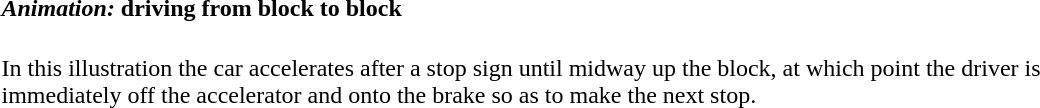<table class="toccolours collapsible collapsed" width="60%" style="text-align:left">
<tr>
<th><em>Animation:</em> driving from block to block</th>
</tr>
<tr>
<td><br>In this illustration the car accelerates after a stop sign until midway up the block, at which point the driver is immediately off the accelerator and onto the brake so as to make the next stop.</td>
</tr>
</table>
